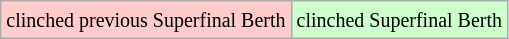<table class="wikitable">
<tr>
<td style="background-color: #ffcccc;"><small>clinched previous Superfinal Berth</small></td>
<td style="background-color: #ccffcc;"><small>clinched Superfinal Berth</small></td>
</tr>
</table>
